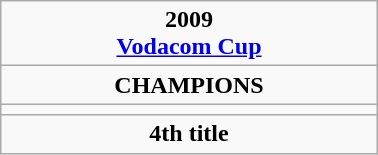<table class="wikitable" style="text-align: center; margin: 0 auto; width: 20%">
<tr>
<td><strong>2009</strong> <br> <strong><a href='#'>Vodacom Cup</a></strong></td>
</tr>
<tr>
<td><strong>CHAMPIONS</strong></td>
</tr>
<tr>
<td><strong></strong></td>
</tr>
<tr>
<td><strong>4th title</strong></td>
</tr>
</table>
